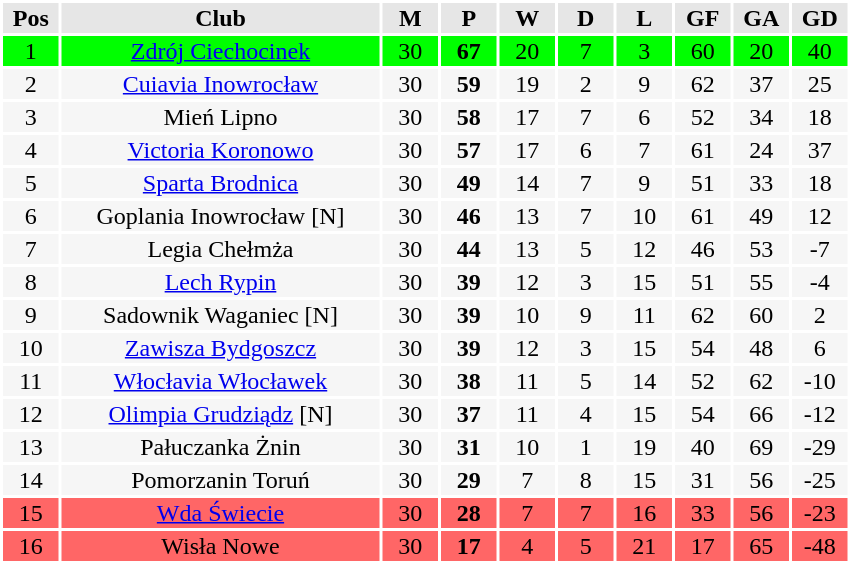<table class="toccolours" style="margin: 0;background:#ffffff;">
<tr bgcolor=#e6e6e6>
<th width=35px>Pos</th>
<th width=210px>Club</th>
<th width=35px>M</th>
<th width=35px>P</th>
<th width=35px>W</th>
<th width=35px>D</th>
<th width=35px>L</th>
<th width=35px>GF</th>
<th width=35px>GA</th>
<th width=35px>GD</th>
</tr>
<tr align=center bgcolor=#00FF00>
<td>1</td>
<td><a href='#'>Zdrój Ciechocinek</a></td>
<td>30</td>
<td><strong>67</strong></td>
<td>20</td>
<td>7</td>
<td>3</td>
<td>60</td>
<td>20</td>
<td>40</td>
</tr>
<tr align=center bgcolor=#f6f6f6>
<td>2</td>
<td><a href='#'>Cuiavia Inowrocław</a></td>
<td>30</td>
<td><strong>59</strong></td>
<td>19</td>
<td>2</td>
<td>9</td>
<td>62</td>
<td>37</td>
<td>25</td>
</tr>
<tr align=center bgcolor=#f6f6f6>
<td>3</td>
<td>Mień Lipno</td>
<td>30</td>
<td><strong>58</strong></td>
<td>17</td>
<td>7</td>
<td>6</td>
<td>52</td>
<td>34</td>
<td>18</td>
</tr>
<tr align=center bgcolor=#f6f6f6>
<td>4</td>
<td><a href='#'>Victoria Koronowo</a></td>
<td>30</td>
<td><strong>57</strong></td>
<td>17</td>
<td>6</td>
<td>7</td>
<td>61</td>
<td>24</td>
<td>37</td>
</tr>
<tr align=center bgcolor=#f6f6f6>
<td>5</td>
<td><a href='#'>Sparta Brodnica</a></td>
<td>30</td>
<td><strong>49</strong></td>
<td>14</td>
<td>7</td>
<td>9</td>
<td>51</td>
<td>33</td>
<td>18</td>
</tr>
<tr align=center bgcolor=#f6f6f6>
<td>6</td>
<td>Goplania Inowrocław <span>[N]</span><noinclude></td>
<td>30</td>
<td><strong>46</strong></td>
<td>13</td>
<td>7</td>
<td>10</td>
<td>61</td>
<td>49</td>
<td>12</td>
</tr>
<tr align=center bgcolor=#f6f6f6>
<td>7</td>
<td>Legia Chełmża</td>
<td>30</td>
<td><strong>44</strong></td>
<td>13</td>
<td>5</td>
<td>12</td>
<td>46</td>
<td>53</td>
<td>-7</td>
</tr>
<tr align=center bgcolor=#f6f6f6>
<td>8</td>
<td><a href='#'>Lech Rypin</a></td>
<td>30</td>
<td><strong>39</strong></td>
<td>12</td>
<td>3</td>
<td>15</td>
<td>51</td>
<td>55</td>
<td>-4</td>
</tr>
<tr align=center bgcolor=#f6f6f6>
<td>9</td>
<td>Sadownik Waganiec <span>[N]</span><noinclude></td>
<td>30</td>
<td><strong>39</strong></td>
<td>10</td>
<td>9</td>
<td>11</td>
<td>62</td>
<td>60</td>
<td>2</td>
</tr>
<tr align=center bgcolor=#f6f6f6>
<td>10</td>
<td><a href='#'>Zawisza Bydgoszcz</a></td>
<td>30</td>
<td><strong>39</strong></td>
<td>12</td>
<td>3</td>
<td>15</td>
<td>54</td>
<td>48</td>
<td>6</td>
</tr>
<tr align=center bgcolor=#f6f6f6>
<td>11</td>
<td><a href='#'>Włocłavia Włocławek</a></td>
<td>30</td>
<td><strong>38</strong></td>
<td>11</td>
<td>5</td>
<td>14</td>
<td>52</td>
<td>62</td>
<td>-10</td>
</tr>
<tr align=center bgcolor=#f6f6f6>
<td>12</td>
<td><a href='#'>Olimpia Grudziądz</a> <span>[N]</span><noinclude></td>
<td>30</td>
<td><strong>37</strong></td>
<td>11</td>
<td>4</td>
<td>15</td>
<td>54</td>
<td>66</td>
<td>-12</td>
</tr>
<tr align=center bgcolor=#f6f6f6>
<td>13</td>
<td>Pałuczanka Żnin</td>
<td>30</td>
<td><strong>31</strong></td>
<td>10</td>
<td>1</td>
<td>19</td>
<td>40</td>
<td>69</td>
<td>-29</td>
</tr>
<tr align=center bgcolor=#f6f6f6>
<td>14</td>
<td>Pomorzanin Toruń</td>
<td>30</td>
<td><strong>29</strong></td>
<td>7</td>
<td>8</td>
<td>15</td>
<td>31</td>
<td>56</td>
<td>-25</td>
</tr>
<tr align=center bgcolor=#ff6666>
<td>15</td>
<td><a href='#'>Wda Świecie</a></td>
<td>30</td>
<td><strong>28</strong></td>
<td>7</td>
<td>7</td>
<td>16</td>
<td>33</td>
<td>56</td>
<td>-23</td>
</tr>
<tr align=center bgcolor=#ff6666>
<td>16</td>
<td>Wisła Nowe</td>
<td>30</td>
<td><strong>17</strong></td>
<td>4</td>
<td>5</td>
<td>21</td>
<td>17</td>
<td>65</td>
<td>-48</td>
</tr>
</table>
